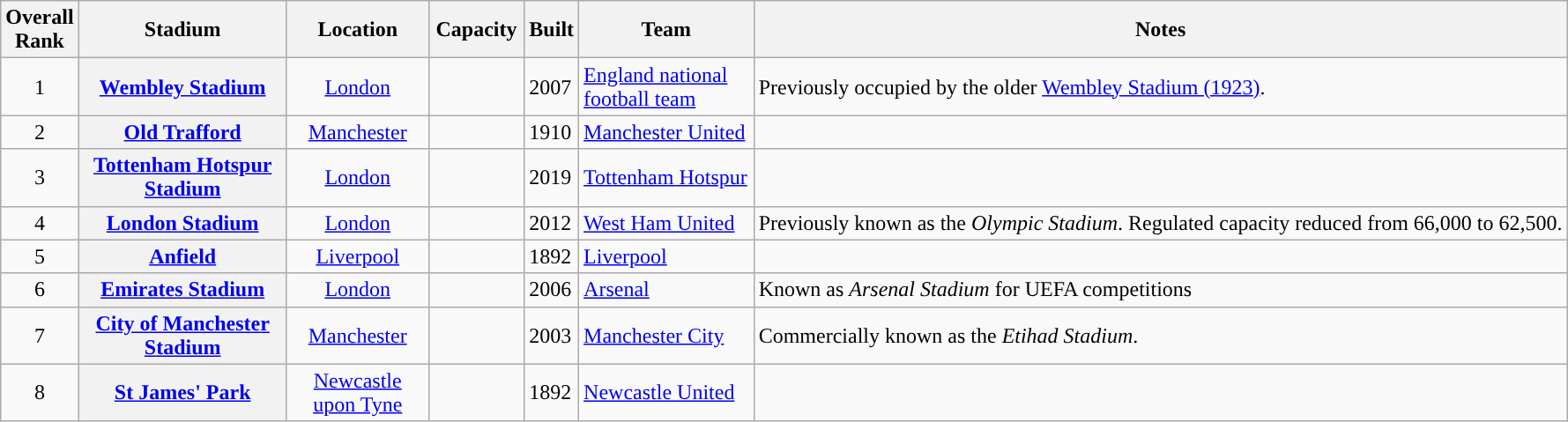<table class="wikitable plainrowheaders sortable">
<tr>
<th scope="col" width="20">Overall Rank</th>
<th scope="col" width=150>Stadium</th>
<th scope="col" width=100>Location</th>
<th scope="col" width=65>Capacity</th>
<th>Built</th>
<th scope="col" width="125">Team</th>
<th scope="col" class="unsortable">Notes</th>
</tr>
<tr>
<td style="text-align:center;">1</td>
<th scope="row"><a href='#'>Wembley Stadium</a></th>
<td style="text-align:center;"><a href='#'>London</a></td>
<td style="text-align:center;"></td>
<td>2007</td>
<td><a href='#'>England national football team</a></td>
<td>Previously occupied by the older <a href='#'>Wembley Stadium (1923)</a>.</td>
</tr>
<tr>
<td style="text-align:center;">2</td>
<th scope="row"><a href='#'>Old Trafford</a></th>
<td style="text-align:center;"><a href='#'>Manchester</a></td>
<td style="text-align:center;"></td>
<td>1910</td>
<td><a href='#'>Manchester United</a></td>
<td></td>
</tr>
<tr>
<td style="text-align:center;">3</td>
<th scope="row"><a href='#'>Tottenham Hotspur Stadium</a></th>
<td style="text-align:center;"><a href='#'>London</a></td>
<td style="text-align:center;"></td>
<td>2019</td>
<td><a href='#'>Tottenham Hotspur</a></td>
<td></td>
</tr>
<tr>
<td style="text-align:center;">4</td>
<th scope="row"><a href='#'>London Stadium</a></th>
<td style="text-align:center;"><a href='#'>London</a></td>
<td style="text-align:center;"></td>
<td>2012</td>
<td><a href='#'>West Ham United</a></td>
<td>Previously known as the <em>Olympic Stadium</em>. Regulated capacity reduced from 66,000 to 62,500.</td>
</tr>
<tr>
<td style="text-align:center;">5</td>
<th scope="row"><a href='#'>Anfield</a></th>
<td style="text-align:center;"><a href='#'>Liverpool</a></td>
<td style="text-align:center;"></td>
<td>1892</td>
<td><a href='#'>Liverpool</a></td>
<td></td>
</tr>
<tr>
<td style="text-align:center;">6</td>
<th scope="row"><a href='#'>Emirates Stadium</a></th>
<td style="text-align:center;"><a href='#'>London</a></td>
<td style="text-align:center;"></td>
<td>2006</td>
<td><a href='#'>Arsenal</a></td>
<td>Known as <em>Arsenal Stadium</em> for UEFA competitions</td>
</tr>
<tr>
<td style="text-align:center;">7</td>
<th scope="row"><a href='#'>City of Manchester Stadium</a></th>
<td style="text-align:center;"><a href='#'>Manchester</a></td>
<td style="text-align:center;"></td>
<td>2003</td>
<td><a href='#'>Manchester City</a></td>
<td>Commercially known as the <em>Etihad Stadium</em>.</td>
</tr>
<tr>
<td style="text-align:center;">8</td>
<th scope="row"><a href='#'>St James' Park</a></th>
<td style="text-align:center;"><a href='#'>Newcastle upon Tyne</a></td>
<td style="text-align:center;"></td>
<td>1892</td>
<td><a href='#'>Newcastle United</a></td>
<td></td>
</tr>
</table>
